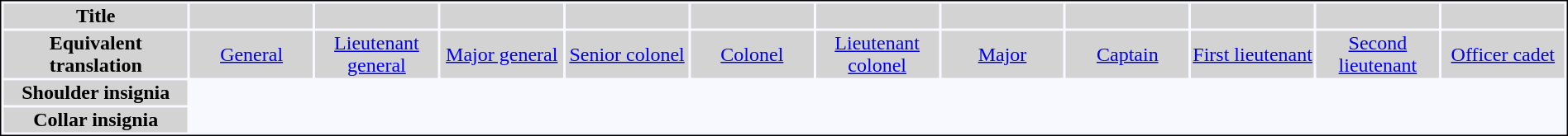<table style="background:#F8F8FF;text-align:center; border:1px solid #000">
<tr bgcolor=#D3D3D3>
<th width=12%>Title</th>
<th width=8%><br></th>
<th width=8%><br></th>
<th width=8%><br></th>
<th width=8%><br></th>
<th width=8%><br></th>
<th width=8%><br></th>
<th width=8%><br></th>
<th width=8%><br></th>
<th width=8%><br></th>
<th width=8%><br></th>
<th width=8%><br></th>
</tr>
<tr bgcolor=#D3D3D3>
<th>Equivalent translation</th>
<td><a href='#'>General</a></td>
<td><a href='#'>Lieutenant general</a></td>
<td><a href='#'>Major general</a></td>
<td><a href='#'>Senior colonel</a></td>
<td><a href='#'>Colonel</a></td>
<td><a href='#'>Lieutenant colonel</a></td>
<td><a href='#'>Major</a></td>
<td><a href='#'>Captain</a></td>
<td><a href='#'>First lieutenant</a></td>
<td><a href='#'>Second lieutenant</a></td>
<td><a href='#'>Officer cadet</a></td>
</tr>
<tr>
<th bgcolor=#D3D3D3>Shoulder insignia</th>
<td></td>
<td></td>
<td></td>
<td></td>
<td></td>
<td></td>
<td></td>
<td></td>
<td></td>
<td></td>
<td></td>
</tr>
<tr>
<th bgcolor=#D3D3D3>Collar insignia</th>
<td></td>
<td></td>
<td></td>
<td></td>
<td></td>
<td></td>
<td></td>
<td></td>
<td></td>
<td></td>
<td></td>
</tr>
</table>
